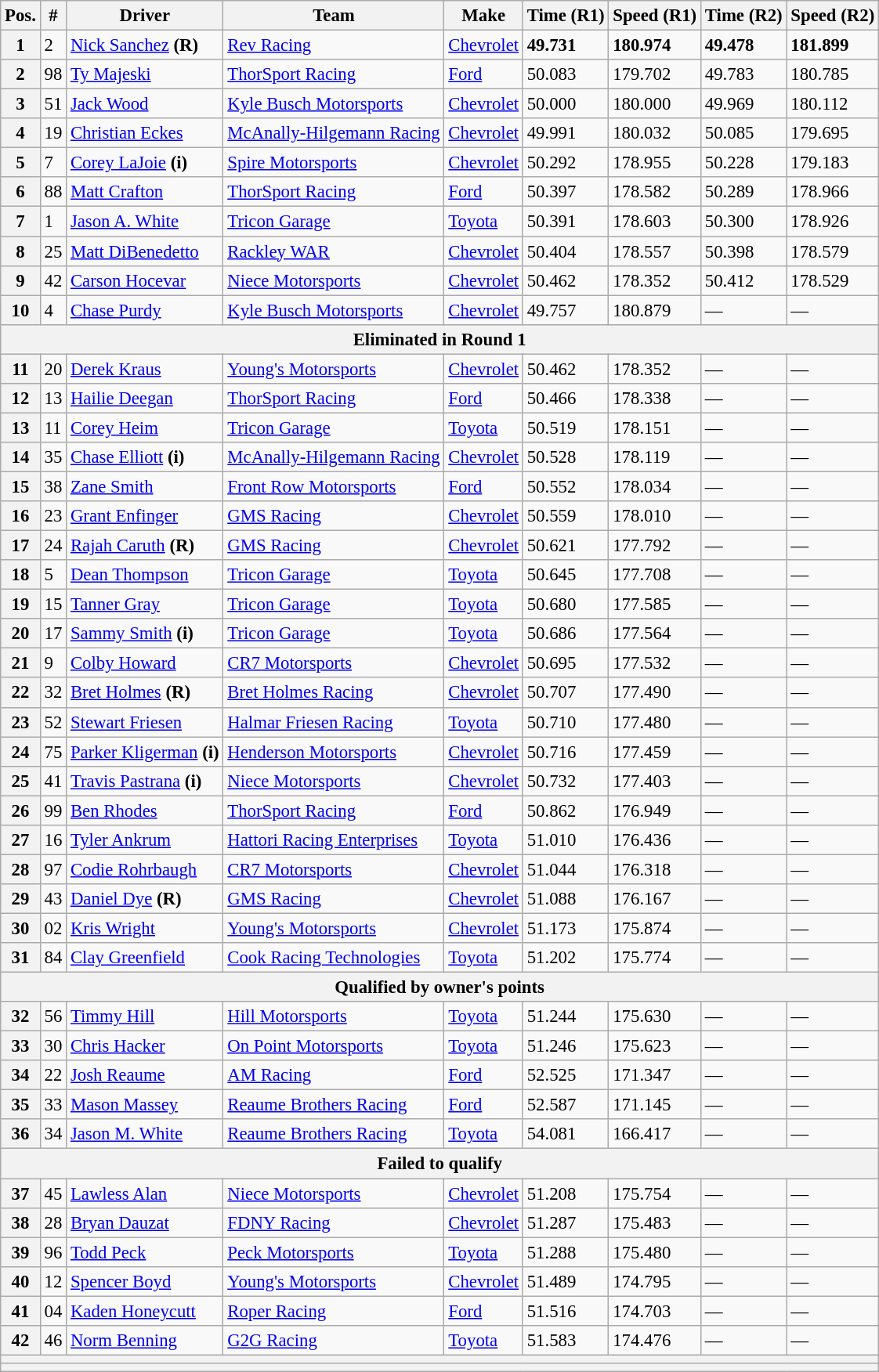<table class="wikitable" style="font-size:95%">
<tr>
<th>Pos.</th>
<th>#</th>
<th>Driver</th>
<th>Team</th>
<th>Make</th>
<th>Time (R1)</th>
<th>Speed (R1)</th>
<th>Time (R2)</th>
<th>Speed (R2)</th>
</tr>
<tr>
<th>1</th>
<td>2</td>
<td><a href='#'>Nick Sanchez</a> <strong>(R)</strong></td>
<td><a href='#'>Rev Racing</a></td>
<td><a href='#'>Chevrolet</a></td>
<td><strong>49.731</strong></td>
<td><strong>180.974</strong></td>
<td><strong>49.478</strong></td>
<td><strong>181.899</strong></td>
</tr>
<tr>
<th>2</th>
<td>98</td>
<td><a href='#'>Ty Majeski</a></td>
<td><a href='#'>ThorSport Racing</a></td>
<td><a href='#'>Ford</a></td>
<td>50.083</td>
<td>179.702</td>
<td>49.783</td>
<td>180.785</td>
</tr>
<tr>
<th>3</th>
<td>51</td>
<td><a href='#'>Jack Wood</a></td>
<td><a href='#'>Kyle Busch Motorsports</a></td>
<td><a href='#'>Chevrolet</a></td>
<td>50.000</td>
<td>180.000</td>
<td>49.969</td>
<td>180.112</td>
</tr>
<tr>
<th>4</th>
<td>19</td>
<td><a href='#'>Christian Eckes</a></td>
<td><a href='#'>McAnally-Hilgemann Racing</a></td>
<td><a href='#'>Chevrolet</a></td>
<td>49.991</td>
<td>180.032</td>
<td>50.085</td>
<td>179.695</td>
</tr>
<tr>
<th>5</th>
<td>7</td>
<td><a href='#'>Corey LaJoie</a> <strong>(i)</strong></td>
<td><a href='#'>Spire Motorsports</a></td>
<td><a href='#'>Chevrolet</a></td>
<td>50.292</td>
<td>178.955</td>
<td>50.228</td>
<td>179.183</td>
</tr>
<tr>
<th>6</th>
<td>88</td>
<td><a href='#'>Matt Crafton</a></td>
<td><a href='#'>ThorSport Racing</a></td>
<td><a href='#'>Ford</a></td>
<td>50.397</td>
<td>178.582</td>
<td>50.289</td>
<td>178.966</td>
</tr>
<tr>
<th>7</th>
<td>1</td>
<td><a href='#'>Jason A. White</a></td>
<td><a href='#'>Tricon Garage</a></td>
<td><a href='#'>Toyota</a></td>
<td>50.391</td>
<td>178.603</td>
<td>50.300</td>
<td>178.926</td>
</tr>
<tr>
<th>8</th>
<td>25</td>
<td><a href='#'>Matt DiBenedetto</a></td>
<td><a href='#'>Rackley WAR</a></td>
<td><a href='#'>Chevrolet</a></td>
<td>50.404</td>
<td>178.557</td>
<td>50.398</td>
<td>178.579</td>
</tr>
<tr>
<th>9</th>
<td>42</td>
<td><a href='#'>Carson Hocevar</a></td>
<td><a href='#'>Niece Motorsports</a></td>
<td><a href='#'>Chevrolet</a></td>
<td>50.462</td>
<td>178.352</td>
<td>50.412</td>
<td>178.529</td>
</tr>
<tr>
<th>10</th>
<td>4</td>
<td><a href='#'>Chase Purdy</a></td>
<td><a href='#'>Kyle Busch Motorsports</a></td>
<td><a href='#'>Chevrolet</a></td>
<td>49.757</td>
<td>180.879</td>
<td>—</td>
<td>—</td>
</tr>
<tr>
<th colspan="9">Eliminated in Round 1</th>
</tr>
<tr>
<th>11</th>
<td>20</td>
<td><a href='#'>Derek Kraus</a></td>
<td><a href='#'>Young's Motorsports</a></td>
<td><a href='#'>Chevrolet</a></td>
<td>50.462</td>
<td>178.352</td>
<td>—</td>
<td>—</td>
</tr>
<tr>
<th>12</th>
<td>13</td>
<td><a href='#'>Hailie Deegan</a></td>
<td><a href='#'>ThorSport Racing</a></td>
<td><a href='#'>Ford</a></td>
<td>50.466</td>
<td>178.338</td>
<td>—</td>
<td>—</td>
</tr>
<tr>
<th>13</th>
<td>11</td>
<td><a href='#'>Corey Heim</a></td>
<td><a href='#'>Tricon Garage</a></td>
<td><a href='#'>Toyota</a></td>
<td>50.519</td>
<td>178.151</td>
<td>—</td>
<td>—</td>
</tr>
<tr>
<th>14</th>
<td>35</td>
<td><a href='#'>Chase Elliott</a> <strong>(i)</strong></td>
<td><a href='#'>McAnally-Hilgemann Racing</a></td>
<td><a href='#'>Chevrolet</a></td>
<td>50.528</td>
<td>178.119</td>
<td>—</td>
<td>—</td>
</tr>
<tr>
<th>15</th>
<td>38</td>
<td><a href='#'>Zane Smith</a></td>
<td><a href='#'>Front Row Motorsports</a></td>
<td><a href='#'>Ford</a></td>
<td>50.552</td>
<td>178.034</td>
<td>—</td>
<td>—</td>
</tr>
<tr>
<th>16</th>
<td>23</td>
<td><a href='#'>Grant Enfinger</a></td>
<td><a href='#'>GMS Racing</a></td>
<td><a href='#'>Chevrolet</a></td>
<td>50.559</td>
<td>178.010</td>
<td>—</td>
<td>—</td>
</tr>
<tr>
<th>17</th>
<td>24</td>
<td><a href='#'>Rajah Caruth</a> <strong>(R)</strong></td>
<td><a href='#'>GMS Racing</a></td>
<td><a href='#'>Chevrolet</a></td>
<td>50.621</td>
<td>177.792</td>
<td>—</td>
<td>—</td>
</tr>
<tr>
<th>18</th>
<td>5</td>
<td><a href='#'>Dean Thompson</a></td>
<td><a href='#'>Tricon Garage</a></td>
<td><a href='#'>Toyota</a></td>
<td>50.645</td>
<td>177.708</td>
<td>—</td>
<td>—</td>
</tr>
<tr>
<th>19</th>
<td>15</td>
<td><a href='#'>Tanner Gray</a></td>
<td><a href='#'>Tricon Garage</a></td>
<td><a href='#'>Toyota</a></td>
<td>50.680</td>
<td>177.585</td>
<td>—</td>
<td>—</td>
</tr>
<tr>
<th>20</th>
<td>17</td>
<td><a href='#'>Sammy Smith</a> <strong>(i)</strong></td>
<td><a href='#'>Tricon Garage</a></td>
<td><a href='#'>Toyota</a></td>
<td>50.686</td>
<td>177.564</td>
<td>—</td>
<td>—</td>
</tr>
<tr>
<th>21</th>
<td>9</td>
<td><a href='#'>Colby Howard</a></td>
<td><a href='#'>CR7 Motorsports</a></td>
<td><a href='#'>Chevrolet</a></td>
<td>50.695</td>
<td>177.532</td>
<td>—</td>
<td>—</td>
</tr>
<tr>
<th>22</th>
<td>32</td>
<td><a href='#'>Bret Holmes</a> <strong>(R)</strong></td>
<td><a href='#'>Bret Holmes Racing</a></td>
<td><a href='#'>Chevrolet</a></td>
<td>50.707</td>
<td>177.490</td>
<td>—</td>
<td>—</td>
</tr>
<tr>
<th>23</th>
<td>52</td>
<td><a href='#'>Stewart Friesen</a></td>
<td><a href='#'>Halmar Friesen Racing</a></td>
<td><a href='#'>Toyota</a></td>
<td>50.710</td>
<td>177.480</td>
<td>—</td>
<td>—</td>
</tr>
<tr>
<th>24</th>
<td>75</td>
<td><a href='#'>Parker Kligerman</a> <strong>(i)</strong></td>
<td><a href='#'>Henderson Motorsports</a></td>
<td><a href='#'>Chevrolet</a></td>
<td>50.716</td>
<td>177.459</td>
<td>—</td>
<td>—</td>
</tr>
<tr>
<th>25</th>
<td>41</td>
<td><a href='#'>Travis Pastrana</a> <strong>(i)</strong></td>
<td><a href='#'>Niece Motorsports</a></td>
<td><a href='#'>Chevrolet</a></td>
<td>50.732</td>
<td>177.403</td>
<td>—</td>
<td>—</td>
</tr>
<tr>
<th>26</th>
<td>99</td>
<td><a href='#'>Ben Rhodes</a></td>
<td><a href='#'>ThorSport Racing</a></td>
<td><a href='#'>Ford</a></td>
<td>50.862</td>
<td>176.949</td>
<td>—</td>
<td>—</td>
</tr>
<tr>
<th>27</th>
<td>16</td>
<td><a href='#'>Tyler Ankrum</a></td>
<td><a href='#'>Hattori Racing Enterprises</a></td>
<td><a href='#'>Toyota</a></td>
<td>51.010</td>
<td>176.436</td>
<td>—</td>
<td>—</td>
</tr>
<tr>
<th>28</th>
<td>97</td>
<td><a href='#'>Codie Rohrbaugh</a></td>
<td><a href='#'>CR7 Motorsports</a></td>
<td><a href='#'>Chevrolet</a></td>
<td>51.044</td>
<td>176.318</td>
<td>—</td>
<td>—</td>
</tr>
<tr>
<th>29</th>
<td>43</td>
<td><a href='#'>Daniel Dye</a> <strong>(R)</strong></td>
<td><a href='#'>GMS Racing</a></td>
<td><a href='#'>Chevrolet</a></td>
<td>51.088</td>
<td>176.167</td>
<td>—</td>
<td>—</td>
</tr>
<tr>
<th>30</th>
<td>02</td>
<td><a href='#'>Kris Wright</a></td>
<td><a href='#'>Young's Motorsports</a></td>
<td><a href='#'>Chevrolet</a></td>
<td>51.173</td>
<td>175.874</td>
<td>—</td>
<td>—</td>
</tr>
<tr>
<th>31</th>
<td>84</td>
<td><a href='#'>Clay Greenfield</a></td>
<td><a href='#'>Cook Racing Technologies</a></td>
<td><a href='#'>Toyota</a></td>
<td>51.202</td>
<td>175.774</td>
<td>—</td>
<td>—</td>
</tr>
<tr>
<th colspan="9">Qualified by owner's points</th>
</tr>
<tr>
<th>32</th>
<td>56</td>
<td><a href='#'>Timmy Hill</a></td>
<td><a href='#'>Hill Motorsports</a></td>
<td><a href='#'>Toyota</a></td>
<td>51.244</td>
<td>175.630</td>
<td>—</td>
<td>—</td>
</tr>
<tr>
<th>33</th>
<td>30</td>
<td><a href='#'>Chris Hacker</a></td>
<td><a href='#'>On Point Motorsports</a></td>
<td><a href='#'>Toyota</a></td>
<td>51.246</td>
<td>175.623</td>
<td>—</td>
<td>—</td>
</tr>
<tr>
<th>34</th>
<td>22</td>
<td><a href='#'>Josh Reaume</a></td>
<td><a href='#'>AM Racing</a></td>
<td><a href='#'>Ford</a></td>
<td>52.525</td>
<td>171.347</td>
<td>—</td>
<td>—</td>
</tr>
<tr>
<th>35</th>
<td>33</td>
<td><a href='#'>Mason Massey</a></td>
<td><a href='#'>Reaume Brothers Racing</a></td>
<td><a href='#'>Ford</a></td>
<td>52.587</td>
<td>171.145</td>
<td>—</td>
<td>—</td>
</tr>
<tr>
<th>36</th>
<td>34</td>
<td><a href='#'>Jason M. White</a></td>
<td><a href='#'>Reaume Brothers Racing</a></td>
<td><a href='#'>Toyota</a></td>
<td>54.081</td>
<td>166.417</td>
<td>—</td>
<td>—</td>
</tr>
<tr>
<th colspan="9">Failed to qualify</th>
</tr>
<tr>
<th>37</th>
<td>45</td>
<td><a href='#'>Lawless Alan</a></td>
<td><a href='#'>Niece Motorsports</a></td>
<td><a href='#'>Chevrolet</a></td>
<td>51.208</td>
<td>175.754</td>
<td>—</td>
<td>—</td>
</tr>
<tr>
<th>38</th>
<td>28</td>
<td><a href='#'>Bryan Dauzat</a></td>
<td><a href='#'>FDNY Racing</a></td>
<td><a href='#'>Chevrolet</a></td>
<td>51.287</td>
<td>175.483</td>
<td>—</td>
<td>—</td>
</tr>
<tr>
<th>39</th>
<td>96</td>
<td><a href='#'>Todd Peck</a></td>
<td><a href='#'>Peck Motorsports</a></td>
<td><a href='#'>Toyota</a></td>
<td>51.288</td>
<td>175.480</td>
<td>—</td>
<td>—</td>
</tr>
<tr>
<th>40</th>
<td>12</td>
<td><a href='#'>Spencer Boyd</a></td>
<td><a href='#'>Young's Motorsports</a></td>
<td><a href='#'>Chevrolet</a></td>
<td>51.489</td>
<td>174.795</td>
<td>—</td>
<td>—</td>
</tr>
<tr>
<th>41</th>
<td>04</td>
<td><a href='#'>Kaden Honeycutt</a></td>
<td><a href='#'>Roper Racing</a></td>
<td><a href='#'>Ford</a></td>
<td>51.516</td>
<td>174.703</td>
<td>—</td>
<td>—</td>
</tr>
<tr>
<th>42</th>
<td>46</td>
<td><a href='#'>Norm Benning</a></td>
<td><a href='#'>G2G Racing</a></td>
<td><a href='#'>Toyota</a></td>
<td>51.583</td>
<td>174.476</td>
<td>—</td>
<td>—</td>
</tr>
<tr>
<th colspan="9"></th>
</tr>
<tr>
<th colspan="9"></th>
</tr>
</table>
